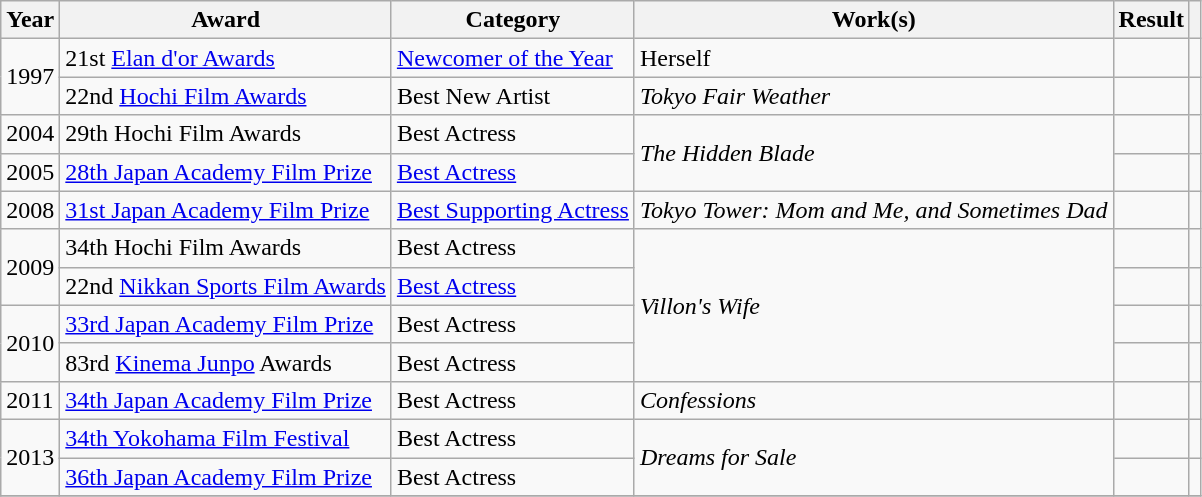<table class="wikitable">
<tr>
<th>Year</th>
<th>Award</th>
<th>Category</th>
<th>Work(s)</th>
<th>Result</th>
<th></th>
</tr>
<tr>
<td rowspan="2">1997</td>
<td>21st <a href='#'>Elan d'or Awards</a></td>
<td><a href='#'>Newcomer of the Year</a></td>
<td>Herself</td>
<td></td>
<td></td>
</tr>
<tr>
<td>22nd <a href='#'>Hochi Film Awards</a></td>
<td>Best New Artist</td>
<td><em>Tokyo Fair Weather</em></td>
<td></td>
<td></td>
</tr>
<tr>
<td>2004</td>
<td>29th Hochi Film Awards</td>
<td>Best Actress</td>
<td rowspan="2"><em>The Hidden Blade</em></td>
<td></td>
<td></td>
</tr>
<tr>
<td>2005</td>
<td><a href='#'>28th Japan Academy Film Prize</a></td>
<td><a href='#'>Best Actress</a></td>
<td></td>
<td></td>
</tr>
<tr>
<td>2008</td>
<td><a href='#'>31st Japan Academy Film Prize</a></td>
<td><a href='#'>Best Supporting Actress</a></td>
<td><em>Tokyo Tower: Mom and Me, and Sometimes Dad</em></td>
<td></td>
<td></td>
</tr>
<tr>
<td rowspan="2">2009</td>
<td>34th Hochi Film Awards</td>
<td>Best Actress</td>
<td rowspan="4"><em>Villon's Wife</em></td>
<td></td>
<td></td>
</tr>
<tr>
<td>22nd <a href='#'>Nikkan Sports Film Awards</a></td>
<td><a href='#'>Best Actress</a></td>
<td></td>
<td></td>
</tr>
<tr>
<td rowspan="2">2010</td>
<td><a href='#'>33rd Japan Academy Film Prize</a></td>
<td>Best Actress</td>
<td></td>
<td></td>
</tr>
<tr>
<td>83rd <a href='#'>Kinema Junpo</a> Awards</td>
<td>Best Actress</td>
<td></td>
<td></td>
</tr>
<tr>
<td>2011</td>
<td><a href='#'>34th Japan Academy Film Prize</a></td>
<td>Best Actress</td>
<td><em>Confessions</em></td>
<td></td>
<td></td>
</tr>
<tr>
<td rowspan="2">2013</td>
<td><a href='#'>34th Yokohama Film Festival</a></td>
<td>Best Actress</td>
<td rowspan="2"><em>Dreams for Sale</em></td>
<td></td>
<td></td>
</tr>
<tr>
<td><a href='#'>36th Japan Academy Film Prize</a></td>
<td>Best Actress</td>
<td></td>
<td></td>
</tr>
<tr>
</tr>
</table>
